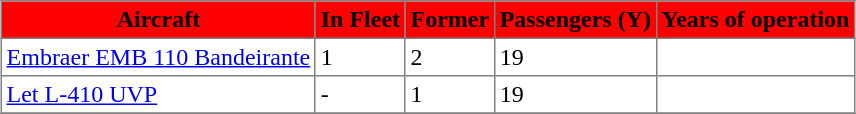<table class="toccolours" border="1" cellpadding="3" style="margin:1em auto; border-collapse:collapse">
<tr bgcolor=red>
<th>Aircraft</th>
<th>In Fleet</th>
<th>Former</th>
<th>Passengers (Y)</th>
<th>Years of operation</th>
</tr>
<tr>
<td><a href='#'>Embraer EMB 110 Bandeirante</a></td>
<td>1</td>
<td>2</td>
<td>19</td>
<td></td>
</tr>
<tr>
<td><a href='#'>Let L-410 UVP</a></td>
<td>-</td>
<td>1</td>
<td>19</td>
<td></td>
</tr>
<tr>
</tr>
</table>
